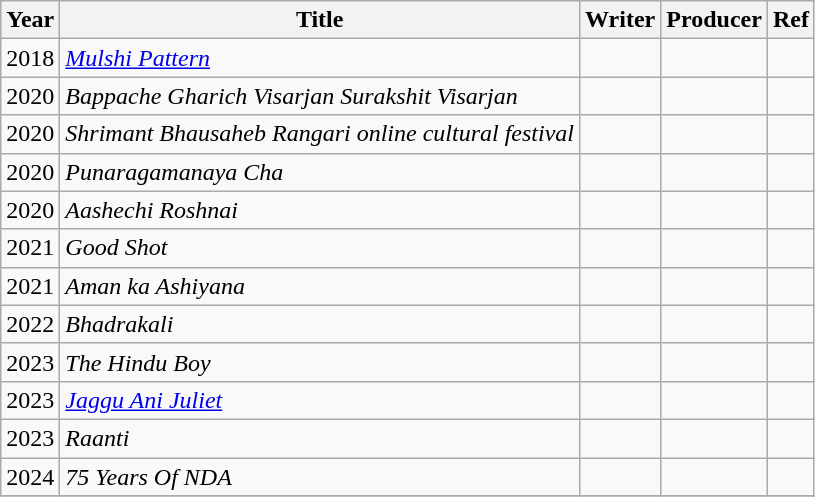<table class="wikitable ">
<tr>
<th scope="col">Year</th>
<th scope="col">Title</th>
<th scope="col">Writer</th>
<th scope="col">Producer</th>
<th scope="col">Ref</th>
</tr>
<tr>
<td>2018</td>
<td><em><a href='#'>Mulshi Pattern</a></em></td>
<td></td>
<td></td>
<td></td>
</tr>
<tr>
<td>2020</td>
<td><em>Bappache Gharich Visarjan Surakshit Visarjan</em></td>
<td></td>
<td></td>
<td></td>
</tr>
<tr>
<td>2020</td>
<td><em>Shrimant Bhausaheb Rangari online cultural festival</em></td>
<td></td>
<td></td>
<td></td>
</tr>
<tr>
<td>2020</td>
<td><em>Punaragamanaya Cha</em></td>
<td></td>
<td></td>
<td></td>
</tr>
<tr>
<td>2020</td>
<td><em>Aashechi Roshnai</em></td>
<td></td>
<td></td>
<td></td>
</tr>
<tr>
<td>2021</td>
<td><em>Good Shot</em></td>
<td></td>
<td></td>
<td></td>
</tr>
<tr>
<td>2021</td>
<td><em>Aman ka Ashiyana</em></td>
<td></td>
<td></td>
<td></td>
</tr>
<tr>
<td>2022</td>
<td><em>Bhadrakali</em></td>
<td></td>
<td></td>
<td></td>
</tr>
<tr>
<td>2023</td>
<td><em>The Hindu Boy</em></td>
<td></td>
<td></td>
<td></td>
</tr>
<tr>
<td>2023</td>
<td><em><a href='#'>Jaggu Ani Juliet</a></em></td>
<td></td>
<td></td>
<td></td>
</tr>
<tr>
<td>2023</td>
<td><em>Raanti</em></td>
<td></td>
<td></td>
<td></td>
</tr>
<tr>
<td>2024</td>
<td><em>75 Years Of NDA</em></td>
<td></td>
<td></td>
<td></td>
</tr>
<tr>
</tr>
</table>
